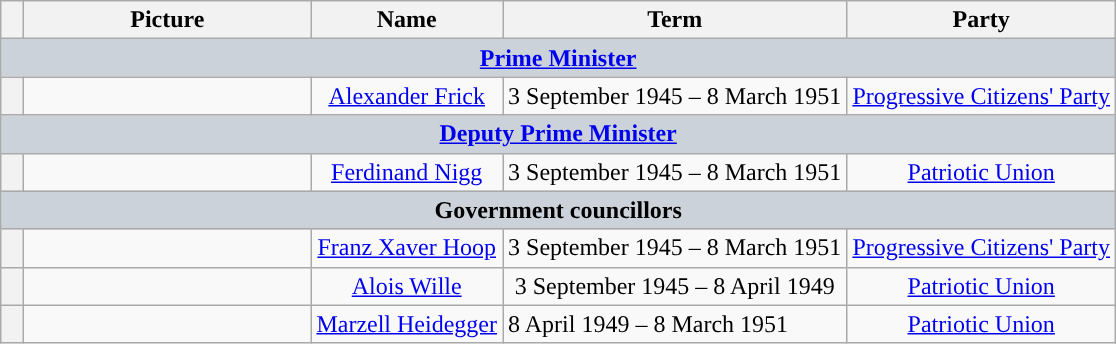<table class="wikitable" style="text-align:center">
<tr>
<th style="width: 0.5em"></th>
<th style="width: 11.5em"><strong>Picture</strong></th>
<th><strong>Name</strong></th>
<th><strong>Term</strong></th>
<th><strong>Party</strong></th>
</tr>
<tr>
<th colspan="6" style="background:#CCD2D9"><a href='#'>Prime Minister</a></th>
</tr>
<tr>
<th style="background:"></th>
<td></td>
<td><a href='#'>Alexander Frick</a></td>
<td style="text-align:left">3 September 1945 – 8 March 1951</td>
<td><a href='#'>Progressive Citizens' Party</a></td>
</tr>
<tr>
<th colspan="6" style="background:#CCD2D9"><a href='#'>Deputy Prime Minister</a></th>
</tr>
<tr>
<th style="background:"></th>
<td></td>
<td><a href='#'>Ferdinand Nigg</a></td>
<td style="text-align:left">3 September 1945 – 8 March 1951</td>
<td><a href='#'>Patriotic Union</a></td>
</tr>
<tr>
<th colspan="6" style="background:#CCD2D9">Government councillors</th>
</tr>
<tr>
<th style="background:"></th>
<td></td>
<td><a href='#'>Franz Xaver Hoop</a></td>
<td style="text-align:left">3 September 1945 – 8 March 1951</td>
<td><a href='#'>Progressive Citizens' Party</a></td>
</tr>
<tr>
<th style="background:"></th>
<td></td>
<td><a href='#'>Alois Wille</a></td>
<td>3 September 1945 – 8 April 1949</td>
<td><a href='#'>Patriotic Union</a></td>
</tr>
<tr>
<th style="background:"></th>
<td></td>
<td><a href='#'>Marzell Heidegger</a></td>
<td style="text-align:left">8 April 1949 – 8 March 1951</td>
<td><a href='#'>Patriotic Union</a></td>
</tr>
</table>
